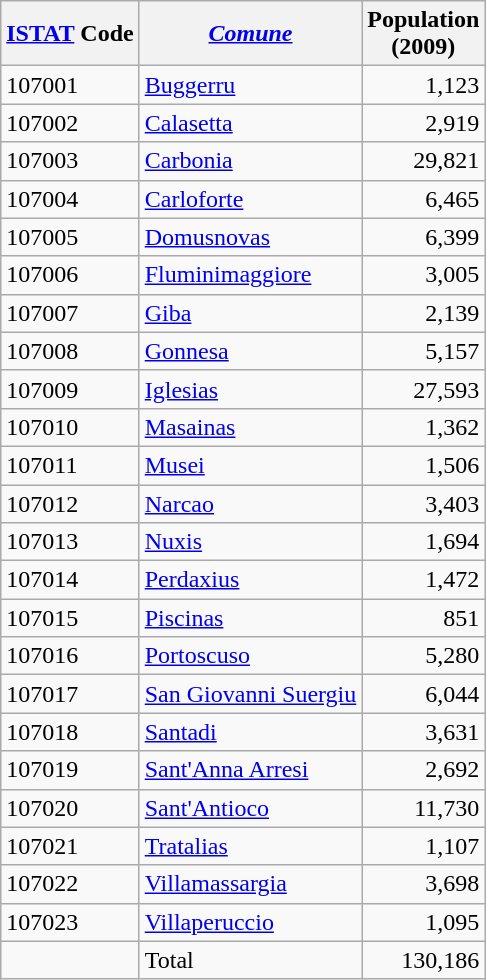<table class="wikitable sortable">
<tr>
<th><a href='#'>ISTAT</a> Code</th>
<th><em><a href='#'>Comune</a></em></th>
<th>Population <br>(2009)</th>
</tr>
<tr>
<td>107001</td>
<td><a href='#'>Buggerru</a></td>
<td align="right">1,123</td>
</tr>
<tr>
<td>107002</td>
<td><a href='#'>Calasetta</a></td>
<td align="right">2,919</td>
</tr>
<tr>
<td>107003</td>
<td><a href='#'>Carbonia</a></td>
<td align="right">29,821</td>
</tr>
<tr>
<td>107004</td>
<td><a href='#'>Carloforte</a></td>
<td align="right">6,465</td>
</tr>
<tr>
<td>107005</td>
<td><a href='#'>Domusnovas</a></td>
<td align="right">6,399</td>
</tr>
<tr>
<td>107006</td>
<td><a href='#'>Fluminimaggiore</a></td>
<td align="right">3,005</td>
</tr>
<tr>
<td>107007</td>
<td><a href='#'>Giba</a></td>
<td align="right">2,139</td>
</tr>
<tr>
<td>107008</td>
<td><a href='#'>Gonnesa</a></td>
<td align="right">5,157</td>
</tr>
<tr>
<td>107009</td>
<td><a href='#'>Iglesias</a></td>
<td align="right">27,593</td>
</tr>
<tr>
<td>107010</td>
<td><a href='#'>Masainas</a></td>
<td align="right">1,362</td>
</tr>
<tr>
<td>107011</td>
<td><a href='#'>Musei</a></td>
<td align="right">1,506</td>
</tr>
<tr>
<td>107012</td>
<td><a href='#'>Narcao</a></td>
<td align="right">3,403</td>
</tr>
<tr>
<td>107013</td>
<td><a href='#'>Nuxis</a></td>
<td align="right">1,694</td>
</tr>
<tr>
<td>107014</td>
<td><a href='#'>Perdaxius</a></td>
<td align="right">1,472</td>
</tr>
<tr>
<td>107015</td>
<td><a href='#'>Piscinas</a></td>
<td align="right">851</td>
</tr>
<tr>
<td>107016</td>
<td><a href='#'>Portoscuso</a></td>
<td align="right">5,280</td>
</tr>
<tr>
<td>107017</td>
<td><a href='#'>San Giovanni Suergiu</a></td>
<td align="right">6,044</td>
</tr>
<tr>
<td>107018</td>
<td><a href='#'>Santadi</a></td>
<td align="right">3,631</td>
</tr>
<tr>
<td>107019</td>
<td><a href='#'>Sant'Anna Arresi</a></td>
<td align="right">2,692</td>
</tr>
<tr>
<td>107020</td>
<td><a href='#'>Sant'Antioco</a></td>
<td align="right">11,730</td>
</tr>
<tr>
<td>107021</td>
<td><a href='#'>Tratalias</a></td>
<td align="right">1,107</td>
</tr>
<tr>
<td>107022</td>
<td><a href='#'>Villamassargia</a></td>
<td align="right">3,698</td>
</tr>
<tr>
<td>107023</td>
<td><a href='#'>Villaperuccio</a></td>
<td align="right">1,095</td>
</tr>
<tr>
<td></td>
<td>Total</td>
<td align="right">130,186</td>
</tr>
</table>
